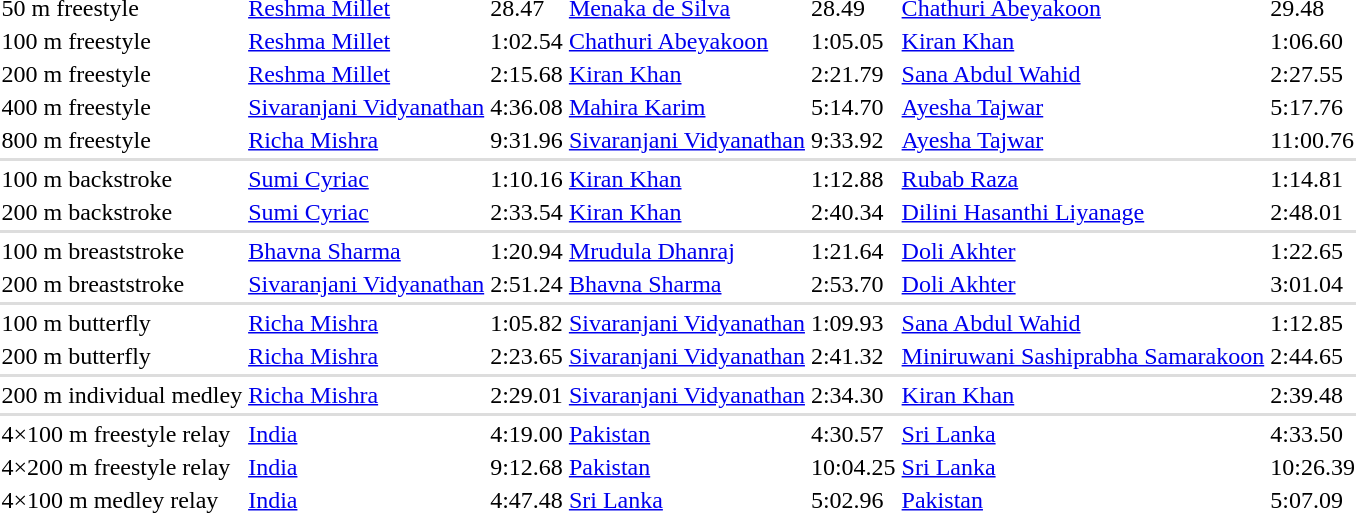<table>
<tr>
<td>50 m freestyle</td>
<td> <a href='#'>Reshma Millet</a></td>
<td>28.47</td>
<td> <a href='#'>Menaka de Silva</a></td>
<td>28.49</td>
<td> <a href='#'>Chathuri Abeyakoon</a></td>
<td>29.48</td>
</tr>
<tr>
<td>100 m freestyle</td>
<td> <a href='#'>Reshma Millet</a></td>
<td>1:02.54</td>
<td> <a href='#'>Chathuri Abeyakoon</a></td>
<td>1:05.05</td>
<td> <a href='#'>Kiran Khan</a></td>
<td>1:06.60</td>
</tr>
<tr>
<td>200 m freestyle</td>
<td> <a href='#'>Reshma Millet</a></td>
<td>2:15.68</td>
<td> <a href='#'>Kiran Khan</a></td>
<td>2:21.79</td>
<td> <a href='#'>Sana Abdul Wahid</a></td>
<td>2:27.55</td>
</tr>
<tr>
<td>400 m freestyle</td>
<td> <a href='#'>Sivaranjani Vidyanathan</a></td>
<td>4:36.08</td>
<td> <a href='#'>Mahira Karim</a></td>
<td>5:14.70</td>
<td> <a href='#'>Ayesha Tajwar</a></td>
<td>5:17.76</td>
</tr>
<tr>
<td>800 m freestyle</td>
<td> <a href='#'>Richa Mishra</a></td>
<td>9:31.96</td>
<td> <a href='#'>Sivaranjani Vidyanathan</a></td>
<td>9:33.92</td>
<td> <a href='#'>Ayesha Tajwar</a></td>
<td>11:00.76</td>
</tr>
<tr style="background:#ddd;">
<td colspan=7></td>
</tr>
<tr valign="top">
<td>100 m backstroke</td>
<td> <a href='#'>Sumi Cyriac</a></td>
<td>1:10.16</td>
<td> <a href='#'>Kiran Khan</a></td>
<td>1:12.88</td>
<td> <a href='#'>Rubab Raza</a></td>
<td>1:14.81</td>
</tr>
<tr>
<td>200 m backstroke</td>
<td> <a href='#'>Sumi Cyriac</a></td>
<td>2:33.54</td>
<td> <a href='#'>Kiran Khan</a></td>
<td>2:40.34</td>
<td> <a href='#'>Dilini Hasanthi Liyanage</a></td>
<td>2:48.01</td>
</tr>
<tr style="background:#ddd;">
<td colspan=7></td>
</tr>
<tr valign="top">
<td>100 m breaststroke</td>
<td> <a href='#'>Bhavna Sharma</a></td>
<td>1:20.94</td>
<td> <a href='#'>Mrudula Dhanraj</a></td>
<td>1:21.64</td>
<td> <a href='#'>Doli Akhter</a></td>
<td>1:22.65</td>
</tr>
<tr>
<td>200 m breaststroke</td>
<td> <a href='#'>Sivaranjani Vidyanathan</a></td>
<td>2:51.24</td>
<td> <a href='#'>Bhavna Sharma</a></td>
<td>2:53.70</td>
<td> <a href='#'>Doli Akhter</a></td>
<td>3:01.04</td>
</tr>
<tr style="background:#ddd;">
<td colspan=7></td>
</tr>
<tr valign="top">
<td>100 m butterfly</td>
<td> <a href='#'>Richa Mishra</a></td>
<td>1:05.82</td>
<td> <a href='#'>Sivaranjani Vidyanathan</a></td>
<td>1:09.93</td>
<td> <a href='#'>Sana Abdul Wahid</a></td>
<td>1:12.85</td>
</tr>
<tr>
<td>200 m butterfly</td>
<td> <a href='#'>Richa Mishra</a></td>
<td>2:23.65</td>
<td> <a href='#'>Sivaranjani Vidyanathan</a></td>
<td>2:41.32</td>
<td> <a href='#'>Miniruwani Sashiprabha Samarakoon</a></td>
<td>2:44.65</td>
</tr>
<tr style="background:#ddd;">
<td colspan=7></td>
</tr>
<tr valign="top">
<td>200 m individual medley</td>
<td> <a href='#'>Richa Mishra</a></td>
<td>2:29.01</td>
<td> <a href='#'>Sivaranjani Vidyanathan</a></td>
<td>2:34.30</td>
<td> <a href='#'>Kiran Khan</a></td>
<td>2:39.48</td>
</tr>
<tr style="background:#ddd;">
<td colspan=7></td>
</tr>
<tr valign="top">
<td>4×100 m freestyle relay</td>
<td> <a href='#'>India</a></td>
<td>4:19.00</td>
<td> <a href='#'>Pakistan</a></td>
<td>4:30.57</td>
<td> <a href='#'>Sri Lanka</a></td>
<td>4:33.50</td>
</tr>
<tr>
<td>4×200 m freestyle relay</td>
<td> <a href='#'>India</a></td>
<td>9:12.68</td>
<td> <a href='#'>Pakistan</a></td>
<td>10:04.25</td>
<td> <a href='#'>Sri Lanka</a></td>
<td>10:26.39</td>
</tr>
<tr>
<td>4×100 m medley relay</td>
<td> <a href='#'>India</a></td>
<td>4:47.48</td>
<td> <a href='#'>Sri Lanka</a></td>
<td>5:02.96</td>
<td> <a href='#'>Pakistan</a></td>
<td>5:07.09</td>
</tr>
</table>
